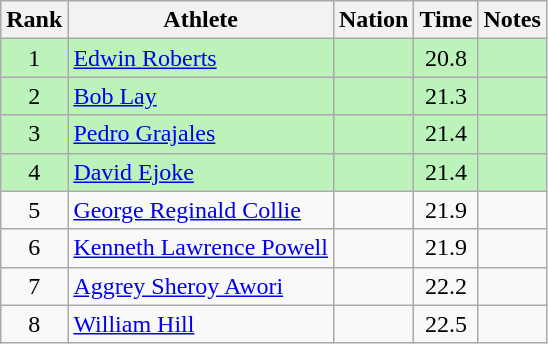<table class="wikitable sortable" style="text-align:center">
<tr>
<th>Rank</th>
<th>Athlete</th>
<th>Nation</th>
<th>Time</th>
<th>Notes</th>
</tr>
<tr bgcolor=bbf3bb>
<td>1</td>
<td align=left><a href='#'>Edwin Roberts</a></td>
<td align=left></td>
<td>20.8</td>
<td></td>
</tr>
<tr bgcolor=bbf3bb>
<td>2</td>
<td align=left><a href='#'>Bob Lay</a></td>
<td align=left></td>
<td>21.3</td>
<td></td>
</tr>
<tr bgcolor=bbf3bb>
<td>3</td>
<td align=left><a href='#'>Pedro Grajales</a></td>
<td align=left></td>
<td>21.4</td>
<td></td>
</tr>
<tr bgcolor=bbf3bb>
<td>4</td>
<td align=left><a href='#'>David Ejoke</a></td>
<td align=left></td>
<td>21.4</td>
<td></td>
</tr>
<tr>
<td>5</td>
<td align=left><a href='#'>George Reginald Collie</a></td>
<td align=left></td>
<td>21.9</td>
<td></td>
</tr>
<tr>
<td>6</td>
<td align=left><a href='#'>Kenneth Lawrence Powell</a></td>
<td align=left></td>
<td>21.9</td>
<td></td>
</tr>
<tr>
<td>7</td>
<td align=left><a href='#'>Aggrey Sheroy Awori</a></td>
<td align=left></td>
<td>22.2</td>
<td></td>
</tr>
<tr>
<td>8</td>
<td align=left><a href='#'>William Hill</a></td>
<td align=left></td>
<td>22.5</td>
<td></td>
</tr>
</table>
